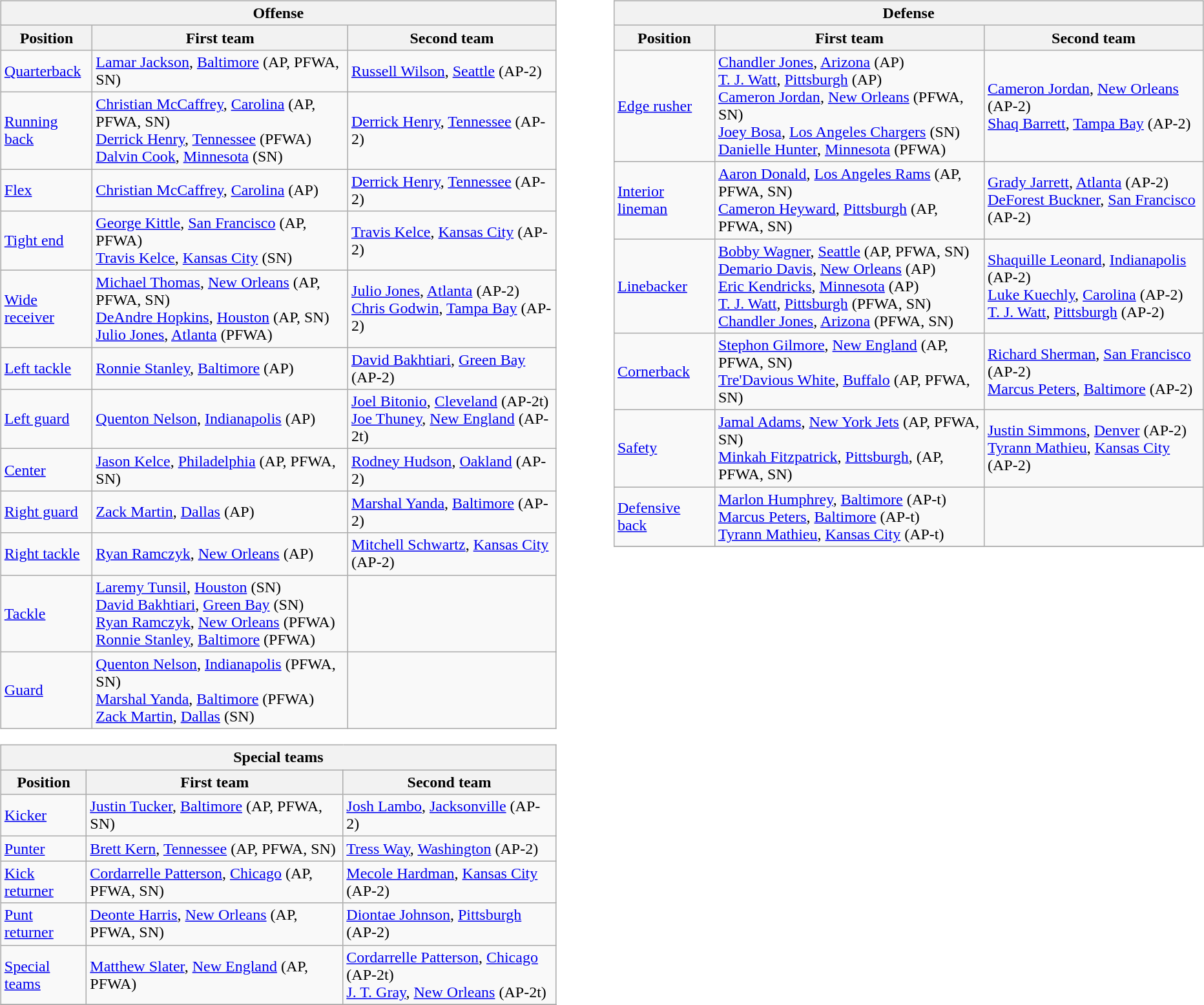<table border="0">
<tr valign="top">
<td><br><table class="wikitable">
<tr>
<th colspan="3">Offense</th>
</tr>
<tr>
<th>Position</th>
<th>First team</th>
<th>Second team</th>
</tr>
<tr>
<td><a href='#'>Quarterback</a></td>
<td><a href='#'>Lamar Jackson</a>, <a href='#'>Baltimore</a> (AP, PFWA, SN)</td>
<td><a href='#'>Russell Wilson</a>, <a href='#'>Seattle</a> (AP-2)</td>
</tr>
<tr>
<td><a href='#'>Running back</a></td>
<td><a href='#'>Christian McCaffrey</a>, <a href='#'>Carolina</a> (AP, PFWA, SN)<br><a href='#'>Derrick Henry</a>, <a href='#'>Tennessee</a> (PFWA)<br><a href='#'>Dalvin Cook</a>, <a href='#'>Minnesota</a> (SN)</td>
<td><a href='#'>Derrick Henry</a>, <a href='#'>Tennessee</a> (AP-2)</td>
</tr>
<tr>
<td><a href='#'>Flex</a></td>
<td><a href='#'>Christian McCaffrey</a>, <a href='#'>Carolina</a> (AP)</td>
<td><a href='#'>Derrick Henry</a>, <a href='#'>Tennessee</a> (AP-2)</td>
</tr>
<tr>
<td><a href='#'>Tight end</a></td>
<td><a href='#'>George Kittle</a>, <a href='#'>San Francisco</a> (AP, PFWA)<br><a href='#'>Travis Kelce</a>, <a href='#'>Kansas City</a> (SN)</td>
<td><a href='#'>Travis Kelce</a>, <a href='#'>Kansas City</a> (AP-2)</td>
</tr>
<tr>
<td><a href='#'>Wide receiver</a></td>
<td><a href='#'>Michael Thomas</a>, <a href='#'>New Orleans</a> (AP, PFWA, SN)<br><a href='#'>DeAndre Hopkins</a>, <a href='#'>Houston</a> (AP, SN)<br><a href='#'>Julio Jones</a>, <a href='#'>Atlanta</a> (PFWA)</td>
<td><a href='#'>Julio Jones</a>, <a href='#'>Atlanta</a> (AP-2)<br><a href='#'>Chris Godwin</a>, <a href='#'>Tampa Bay</a> (AP-2)</td>
</tr>
<tr>
<td><a href='#'>Left tackle</a></td>
<td><a href='#'>Ronnie Stanley</a>, <a href='#'>Baltimore</a> (AP)</td>
<td><a href='#'>David Bakhtiari</a>, <a href='#'>Green Bay</a> (AP-2)</td>
</tr>
<tr>
<td><a href='#'>Left guard</a></td>
<td><a href='#'>Quenton Nelson</a>, <a href='#'>Indianapolis</a> (AP)</td>
<td><a href='#'>Joel Bitonio</a>, <a href='#'>Cleveland</a> (AP-2t)<br><a href='#'>Joe Thuney</a>, <a href='#'>New England</a> (AP-2t)</td>
</tr>
<tr>
<td><a href='#'>Center</a></td>
<td><a href='#'>Jason Kelce</a>, <a href='#'>Philadelphia</a> (AP, PFWA, SN)</td>
<td><a href='#'>Rodney Hudson</a>, <a href='#'>Oakland</a> (AP-2)</td>
</tr>
<tr>
<td><a href='#'>Right guard</a></td>
<td><a href='#'>Zack Martin</a>, <a href='#'>Dallas</a> (AP)</td>
<td><a href='#'>Marshal Yanda</a>, <a href='#'>Baltimore</a> (AP-2)</td>
</tr>
<tr>
<td><a href='#'>Right tackle</a></td>
<td><a href='#'>Ryan Ramczyk</a>, <a href='#'>New Orleans</a> (AP)</td>
<td><a href='#'>Mitchell Schwartz</a>, <a href='#'>Kansas City</a> (AP-2)</td>
</tr>
<tr>
<td><a href='#'>Tackle</a></td>
<td><a href='#'>Laremy Tunsil</a>, <a href='#'>Houston</a> (SN)<br><a href='#'>David Bakhtiari</a>, <a href='#'>Green Bay</a> (SN)<br><a href='#'>Ryan Ramczyk</a>, <a href='#'>New Orleans</a> (PFWA)<br><a href='#'>Ronnie Stanley</a>, <a href='#'>Baltimore</a> (PFWA)</td>
<td></td>
</tr>
<tr>
<td><a href='#'>Guard</a></td>
<td><a href='#'>Quenton Nelson</a>, <a href='#'>Indianapolis</a> (PFWA, SN)<br><a href='#'>Marshal Yanda</a>, <a href='#'>Baltimore</a> (PFWA)<br><a href='#'>Zack Martin</a>, <a href='#'>Dallas</a> (SN)</td>
<td></td>
</tr>
</table>
<table class="wikitable">
<tr>
<th colspan="3">Special teams</th>
</tr>
<tr>
<th>Position</th>
<th>First team</th>
<th>Second team</th>
</tr>
<tr>
<td><a href='#'>Kicker</a></td>
<td><a href='#'>Justin Tucker</a>, <a href='#'>Baltimore</a> (AP, PFWA, SN)</td>
<td><a href='#'>Josh Lambo</a>, <a href='#'>Jacksonville</a> (AP-2)</td>
</tr>
<tr>
<td><a href='#'>Punter</a></td>
<td><a href='#'>Brett Kern</a>, <a href='#'>Tennessee</a> (AP, PFWA, SN)</td>
<td><a href='#'>Tress Way</a>, <a href='#'>Washington</a> (AP-2)</td>
</tr>
<tr>
<td><a href='#'>Kick returner</a></td>
<td><a href='#'>Cordarrelle Patterson</a>, <a href='#'>Chicago</a> (AP, PFWA, SN)</td>
<td><a href='#'>Mecole Hardman</a>, <a href='#'>Kansas City</a> (AP-2)</td>
</tr>
<tr>
<td><a href='#'>Punt returner</a></td>
<td><a href='#'>Deonte Harris</a>, <a href='#'>New Orleans</a> (AP, PFWA, SN)</td>
<td><a href='#'>Diontae Johnson</a>, <a href='#'>Pittsburgh</a> (AP-2)</td>
</tr>
<tr>
<td><a href='#'>Special teams</a></td>
<td><a href='#'>Matthew Slater</a>, <a href='#'>New England</a> (AP, PFWA)</td>
<td><a href='#'>Cordarrelle Patterson</a>, <a href='#'>Chicago</a> (AP-2t)<br><a href='#'>J. T. Gray</a>, <a href='#'>New Orleans</a> (AP-2t)</td>
</tr>
<tr>
</tr>
</table>
</td>
<td style="padding-left:40px;"><br><table class="wikitable">
<tr>
<th colspan="3">Defense</th>
</tr>
<tr>
<th>Position</th>
<th>First team</th>
<th>Second team</th>
</tr>
<tr>
<td><a href='#'>Edge rusher</a></td>
<td><a href='#'>Chandler Jones</a>, <a href='#'>Arizona</a> (AP)<br><a href='#'>T. J. Watt</a>, <a href='#'>Pittsburgh</a> (AP)<br><a href='#'>Cameron Jordan</a>, <a href='#'>New Orleans</a> (PFWA, SN)<br><a href='#'>Joey Bosa</a>, <a href='#'>Los Angeles Chargers</a> (SN)<br><a href='#'>Danielle Hunter</a>, <a href='#'>Minnesota</a> (PFWA)</td>
<td><a href='#'>Cameron Jordan</a>, <a href='#'>New Orleans</a> (AP-2)<br><a href='#'>Shaq Barrett</a>, <a href='#'>Tampa Bay</a> (AP-2)</td>
</tr>
<tr>
<td><a href='#'>Interior lineman</a></td>
<td><a href='#'>Aaron Donald</a>, <a href='#'>Los Angeles Rams</a> (AP, PFWA, SN)<br><a href='#'>Cameron Heyward</a>, <a href='#'>Pittsburgh</a> (AP, PFWA, SN)</td>
<td><a href='#'>Grady Jarrett</a>, <a href='#'>Atlanta</a> (AP-2)<br><a href='#'>DeForest Buckner</a>, <a href='#'>San Francisco</a> (AP-2)</td>
</tr>
<tr>
<td><a href='#'>Linebacker</a></td>
<td><a href='#'>Bobby Wagner</a>, <a href='#'>Seattle</a> (AP, PFWA, SN)<br><a href='#'>Demario Davis</a>, <a href='#'>New Orleans</a> (AP)<br><a href='#'>Eric Kendricks</a>, <a href='#'>Minnesota</a> (AP)<br><a href='#'>T. J. Watt</a>, <a href='#'>Pittsburgh</a> (PFWA, SN)<br><a href='#'>Chandler Jones</a>, <a href='#'>Arizona</a> (PFWA, SN)</td>
<td><a href='#'>Shaquille Leonard</a>, <a href='#'>Indianapolis</a> (AP-2)<br><a href='#'>Luke Kuechly</a>, <a href='#'>Carolina</a> (AP-2)<br><a href='#'>T. J. Watt</a>, <a href='#'>Pittsburgh</a> (AP-2)</td>
</tr>
<tr>
<td><a href='#'>Cornerback</a></td>
<td><a href='#'>Stephon Gilmore</a>, <a href='#'>New England</a> (AP, PFWA, SN)<br><a href='#'>Tre'Davious White</a>, <a href='#'>Buffalo</a> (AP, PFWA, SN)</td>
<td><a href='#'>Richard Sherman</a>, <a href='#'>San Francisco</a> (AP-2)<br><a href='#'>Marcus Peters</a>, <a href='#'>Baltimore</a> (AP-2)</td>
</tr>
<tr>
<td><a href='#'>Safety</a></td>
<td><a href='#'>Jamal Adams</a>, <a href='#'>New York Jets</a> (AP, PFWA, SN)<br><a href='#'>Minkah Fitzpatrick</a>, <a href='#'>Pittsburgh</a>, (AP, PFWA, SN)</td>
<td><a href='#'>Justin Simmons</a>, <a href='#'>Denver</a> (AP-2)<br><a href='#'>Tyrann Mathieu</a>, <a href='#'>Kansas City</a> (AP-2)</td>
</tr>
<tr>
<td><a href='#'>Defensive back</a></td>
<td><a href='#'>Marlon Humphrey</a>, <a href='#'>Baltimore</a> (AP-t)<br><a href='#'>Marcus Peters</a>, <a href='#'>Baltimore</a> (AP-t)<br><a href='#'>Tyrann Mathieu</a>, <a href='#'>Kansas City</a> (AP-t)</td>
<td></td>
</tr>
<tr>
</tr>
</table>
</td>
</tr>
</table>
